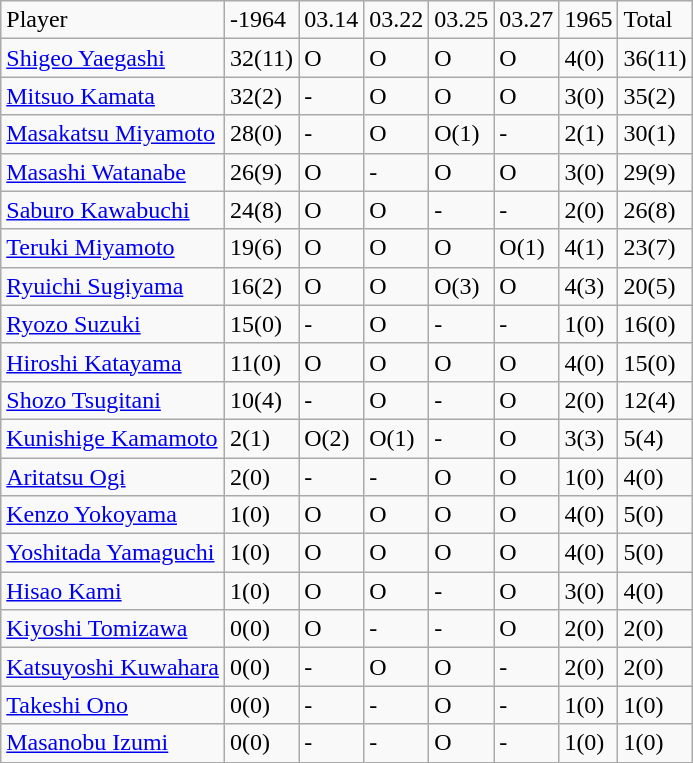<table class="wikitable" style="text-align:left;">
<tr>
<td>Player</td>
<td>-1964</td>
<td>03.14</td>
<td>03.22</td>
<td>03.25</td>
<td>03.27</td>
<td>1965</td>
<td>Total</td>
</tr>
<tr>
<td><a href='#'>Shigeo Yaegashi</a></td>
<td>32(11)</td>
<td>O</td>
<td>O</td>
<td>O</td>
<td>O</td>
<td>4(0)</td>
<td>36(11)</td>
</tr>
<tr>
<td><a href='#'>Mitsuo Kamata</a></td>
<td>32(2)</td>
<td>-</td>
<td>O</td>
<td>O</td>
<td>O</td>
<td>3(0)</td>
<td>35(2)</td>
</tr>
<tr>
<td><a href='#'>Masakatsu Miyamoto</a></td>
<td>28(0)</td>
<td>-</td>
<td>O</td>
<td>O(1)</td>
<td>-</td>
<td>2(1)</td>
<td>30(1)</td>
</tr>
<tr>
<td><a href='#'>Masashi Watanabe</a></td>
<td>26(9)</td>
<td>O</td>
<td>-</td>
<td>O</td>
<td>O</td>
<td>3(0)</td>
<td>29(9)</td>
</tr>
<tr>
<td><a href='#'>Saburo Kawabuchi</a></td>
<td>24(8)</td>
<td>O</td>
<td>O</td>
<td>-</td>
<td>-</td>
<td>2(0)</td>
<td>26(8)</td>
</tr>
<tr>
<td><a href='#'>Teruki Miyamoto</a></td>
<td>19(6)</td>
<td>O</td>
<td>O</td>
<td>O</td>
<td>O(1)</td>
<td>4(1)</td>
<td>23(7)</td>
</tr>
<tr>
<td><a href='#'>Ryuichi Sugiyama</a></td>
<td>16(2)</td>
<td>O</td>
<td>O</td>
<td>O(3)</td>
<td>O</td>
<td>4(3)</td>
<td>20(5)</td>
</tr>
<tr>
<td><a href='#'>Ryozo Suzuki</a></td>
<td>15(0)</td>
<td>-</td>
<td>O</td>
<td>-</td>
<td>-</td>
<td>1(0)</td>
<td>16(0)</td>
</tr>
<tr>
<td><a href='#'>Hiroshi Katayama</a></td>
<td>11(0)</td>
<td>O</td>
<td>O</td>
<td>O</td>
<td>O</td>
<td>4(0)</td>
<td>15(0)</td>
</tr>
<tr>
<td><a href='#'>Shozo Tsugitani</a></td>
<td>10(4)</td>
<td>-</td>
<td>O</td>
<td>-</td>
<td>O</td>
<td>2(0)</td>
<td>12(4)</td>
</tr>
<tr>
<td><a href='#'>Kunishige Kamamoto</a></td>
<td>2(1)</td>
<td>O(2)</td>
<td>O(1)</td>
<td>-</td>
<td>O</td>
<td>3(3)</td>
<td>5(4)</td>
</tr>
<tr>
<td><a href='#'>Aritatsu Ogi</a></td>
<td>2(0)</td>
<td>-</td>
<td>-</td>
<td>O</td>
<td>O</td>
<td>1(0)</td>
<td>4(0)</td>
</tr>
<tr>
<td><a href='#'>Kenzo Yokoyama</a></td>
<td>1(0)</td>
<td>O</td>
<td>O</td>
<td>O</td>
<td>O</td>
<td>4(0)</td>
<td>5(0)</td>
</tr>
<tr>
<td><a href='#'>Yoshitada Yamaguchi</a></td>
<td>1(0)</td>
<td>O</td>
<td>O</td>
<td>O</td>
<td>O</td>
<td>4(0)</td>
<td>5(0)</td>
</tr>
<tr>
<td><a href='#'>Hisao Kami</a></td>
<td>1(0)</td>
<td>O</td>
<td>O</td>
<td>-</td>
<td>O</td>
<td>3(0)</td>
<td>4(0)</td>
</tr>
<tr>
<td><a href='#'>Kiyoshi Tomizawa</a></td>
<td>0(0)</td>
<td>O</td>
<td>-</td>
<td>-</td>
<td>O</td>
<td>2(0)</td>
<td>2(0)</td>
</tr>
<tr>
<td><a href='#'>Katsuyoshi Kuwahara</a></td>
<td>0(0)</td>
<td>-</td>
<td>O</td>
<td>O</td>
<td>-</td>
<td>2(0)</td>
<td>2(0)</td>
</tr>
<tr>
<td><a href='#'>Takeshi Ono</a></td>
<td>0(0)</td>
<td>-</td>
<td>-</td>
<td>O</td>
<td>-</td>
<td>1(0)</td>
<td>1(0)</td>
</tr>
<tr>
<td><a href='#'>Masanobu Izumi</a></td>
<td>0(0)</td>
<td>-</td>
<td>-</td>
<td>O</td>
<td>-</td>
<td>1(0)</td>
<td>1(0)</td>
</tr>
</table>
